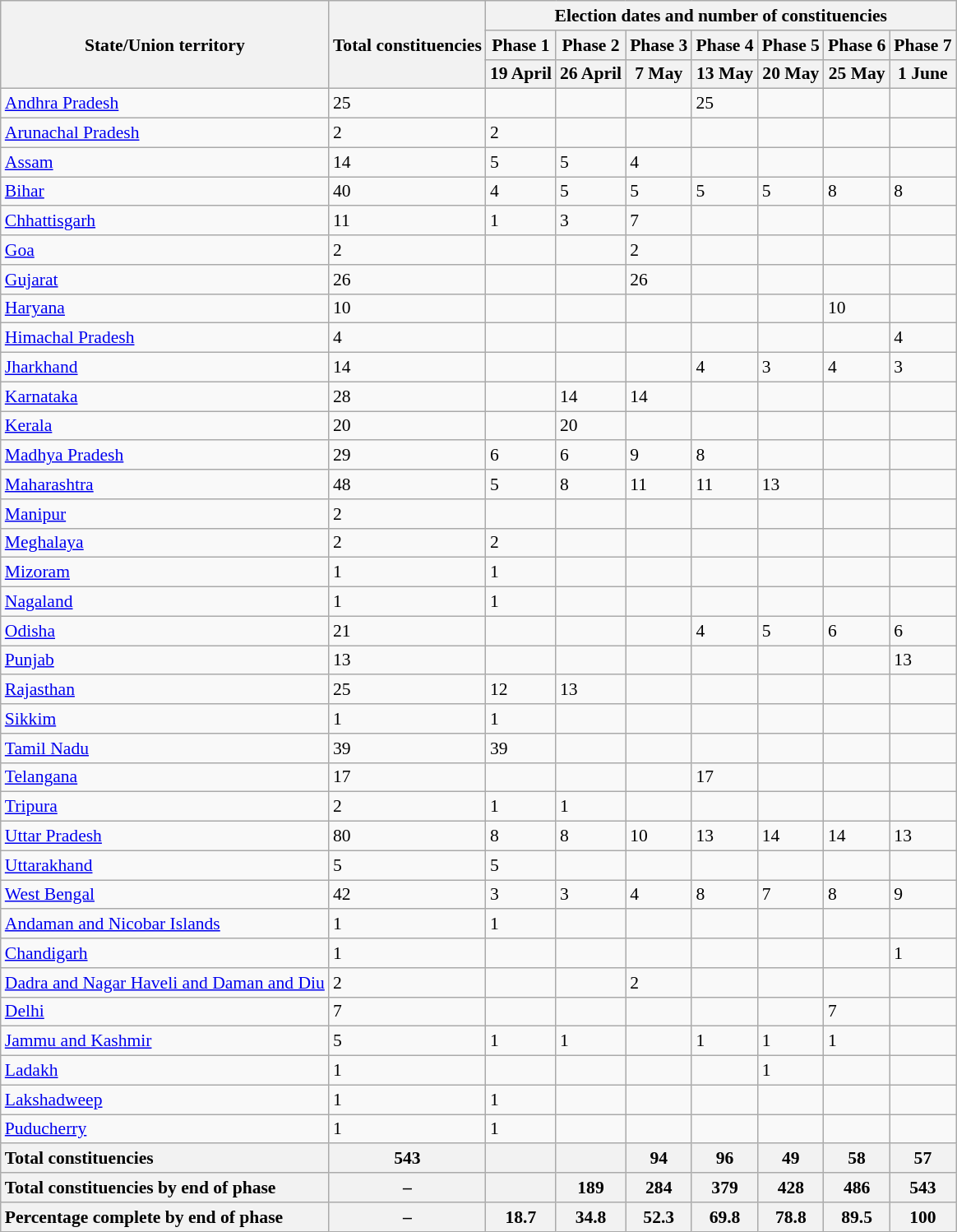<table class="wikitable defaultcenter col1left" style="font-size: 90%">
<tr>
<th rowspan="3">State/Union territory</th>
<th rowspan="3">Total constituencies</th>
<th colspan="7">Election dates and number of constituencies</th>
</tr>
<tr>
<th>Phase 1</th>
<th>Phase 2</th>
<th>Phase 3</th>
<th>Phase 4</th>
<th>Phase 5</th>
<th>Phase 6</th>
<th>Phase 7</th>
</tr>
<tr>
<th class="unsortable">19 April</th>
<th class="unsortable">26 April</th>
<th class="unsortable">7 May</th>
<th class="unsortable">13 May</th>
<th class="unsortable">20 May</th>
<th class="unsortable">25 May</th>
<th class="unsortable">1 June</th>
</tr>
<tr>
<td><a href='#'>Andhra Pradesh</a></td>
<td>25</td>
<td></td>
<td></td>
<td></td>
<td>25</td>
<td></td>
<td></td>
<td></td>
</tr>
<tr>
<td><a href='#'>Arunachal Pradesh</a></td>
<td>2</td>
<td>2</td>
<td></td>
<td></td>
<td></td>
<td></td>
<td></td>
<td></td>
</tr>
<tr>
<td><a href='#'>Assam</a></td>
<td>14</td>
<td>5</td>
<td>5</td>
<td>4</td>
<td></td>
<td></td>
<td></td>
<td></td>
</tr>
<tr>
<td><a href='#'>Bihar</a></td>
<td>40</td>
<td>4</td>
<td>5</td>
<td>5</td>
<td>5</td>
<td>5</td>
<td>8</td>
<td>8</td>
</tr>
<tr>
<td><a href='#'>Chhattisgarh</a></td>
<td>11</td>
<td>1</td>
<td>3</td>
<td>7</td>
<td></td>
<td></td>
<td></td>
<td></td>
</tr>
<tr>
<td><a href='#'>Goa</a></td>
<td>2</td>
<td></td>
<td></td>
<td>2</td>
<td></td>
<td></td>
<td></td>
<td></td>
</tr>
<tr>
<td><a href='#'>Gujarat</a></td>
<td>26</td>
<td></td>
<td></td>
<td>26</td>
<td></td>
<td></td>
<td></td>
<td></td>
</tr>
<tr>
<td><a href='#'>Haryana</a></td>
<td>10</td>
<td></td>
<td></td>
<td></td>
<td></td>
<td></td>
<td>10</td>
<td></td>
</tr>
<tr>
<td><a href='#'>Himachal Pradesh</a></td>
<td>4</td>
<td></td>
<td></td>
<td></td>
<td></td>
<td></td>
<td></td>
<td>4</td>
</tr>
<tr>
<td><a href='#'>Jharkhand</a></td>
<td>14</td>
<td></td>
<td></td>
<td></td>
<td>4</td>
<td>3</td>
<td>4</td>
<td>3</td>
</tr>
<tr>
<td><a href='#'>Karnataka</a></td>
<td>28</td>
<td></td>
<td>14</td>
<td>14</td>
<td></td>
<td></td>
<td></td>
<td></td>
</tr>
<tr>
<td><a href='#'>Kerala</a></td>
<td>20</td>
<td></td>
<td>20</td>
<td></td>
<td></td>
<td></td>
<td></td>
<td></td>
</tr>
<tr>
<td><a href='#'>Madhya Pradesh</a></td>
<td>29</td>
<td>6</td>
<td>6</td>
<td>9</td>
<td>8</td>
<td></td>
<td></td>
<td></td>
</tr>
<tr>
<td><a href='#'>Maharashtra</a></td>
<td>48</td>
<td>5</td>
<td>8</td>
<td>11</td>
<td>11</td>
<td>13</td>
<td></td>
<td></td>
</tr>
<tr>
<td><a href='#'>Manipur</a></td>
<td>2</td>
<td></td>
<td></td>
<td></td>
<td></td>
<td></td>
<td></td>
<td></td>
</tr>
<tr>
<td><a href='#'>Meghalaya</a></td>
<td>2</td>
<td>2</td>
<td></td>
<td></td>
<td></td>
<td></td>
<td></td>
<td></td>
</tr>
<tr>
<td><a href='#'>Mizoram</a></td>
<td>1</td>
<td>1</td>
<td></td>
<td></td>
<td></td>
<td></td>
<td></td>
<td></td>
</tr>
<tr>
<td><a href='#'>Nagaland</a></td>
<td>1</td>
<td>1</td>
<td></td>
<td></td>
<td></td>
<td></td>
<td></td>
<td></td>
</tr>
<tr>
<td><a href='#'>Odisha</a></td>
<td>21</td>
<td></td>
<td></td>
<td></td>
<td>4</td>
<td>5</td>
<td>6</td>
<td>6</td>
</tr>
<tr>
<td><a href='#'>Punjab</a></td>
<td>13</td>
<td></td>
<td></td>
<td></td>
<td></td>
<td></td>
<td></td>
<td>13</td>
</tr>
<tr>
<td><a href='#'>Rajasthan</a></td>
<td>25</td>
<td>12</td>
<td>13</td>
<td></td>
<td></td>
<td></td>
<td></td>
<td></td>
</tr>
<tr>
<td><a href='#'>Sikkim</a></td>
<td>1</td>
<td>1</td>
<td></td>
<td></td>
<td></td>
<td></td>
<td></td>
<td></td>
</tr>
<tr>
<td><a href='#'>Tamil Nadu</a></td>
<td>39</td>
<td>39</td>
<td></td>
<td></td>
<td></td>
<td></td>
<td></td>
<td></td>
</tr>
<tr>
<td><a href='#'>Telangana</a></td>
<td>17</td>
<td></td>
<td></td>
<td></td>
<td>17</td>
<td></td>
<td></td>
<td></td>
</tr>
<tr>
<td><a href='#'>Tripura</a></td>
<td>2</td>
<td>1</td>
<td>1</td>
<td></td>
<td></td>
<td></td>
<td></td>
<td></td>
</tr>
<tr>
<td><a href='#'>Uttar Pradesh</a></td>
<td>80</td>
<td>8</td>
<td>8</td>
<td>10</td>
<td>13</td>
<td>14</td>
<td>14</td>
<td>13</td>
</tr>
<tr>
<td><a href='#'>Uttarakhand</a></td>
<td>5</td>
<td>5</td>
<td></td>
<td></td>
<td></td>
<td></td>
<td></td>
<td></td>
</tr>
<tr>
<td><a href='#'>West Bengal</a></td>
<td>42</td>
<td>3</td>
<td>3</td>
<td>4</td>
<td>8</td>
<td>7</td>
<td>8</td>
<td>9</td>
</tr>
<tr>
<td><a href='#'>Andaman and Nicobar Islands</a></td>
<td>1</td>
<td>1</td>
<td></td>
<td></td>
<td></td>
<td></td>
<td></td>
<td></td>
</tr>
<tr>
<td><a href='#'>Chandigarh</a></td>
<td>1</td>
<td></td>
<td></td>
<td></td>
<td></td>
<td></td>
<td></td>
<td>1</td>
</tr>
<tr>
<td><a href='#'>Dadra and Nagar Haveli and Daman and Diu</a></td>
<td>2</td>
<td></td>
<td></td>
<td>2</td>
<td></td>
<td></td>
<td></td>
<td></td>
</tr>
<tr>
<td><a href='#'>Delhi</a></td>
<td>7</td>
<td></td>
<td></td>
<td></td>
<td></td>
<td></td>
<td>7</td>
<td></td>
</tr>
<tr>
<td><a href='#'>Jammu and Kashmir</a></td>
<td>5</td>
<td>1</td>
<td>1</td>
<td></td>
<td>1</td>
<td>1</td>
<td>1</td>
<td></td>
</tr>
<tr>
<td><a href='#'>Ladakh</a></td>
<td>1</td>
<td></td>
<td></td>
<td></td>
<td></td>
<td>1</td>
<td></td>
<td></td>
</tr>
<tr>
<td><a href='#'>Lakshadweep</a></td>
<td>1</td>
<td>1</td>
<td></td>
<td></td>
<td></td>
<td></td>
<td></td>
<td></td>
</tr>
<tr>
<td><a href='#'>Puducherry</a></td>
<td>1</td>
<td>1</td>
<td></td>
<td></td>
<td></td>
<td></td>
<td></td>
<td></td>
</tr>
<tr>
<th style="text-align:left">Total constituencies</th>
<th>543</th>
<th></th>
<th></th>
<th>94</th>
<th>96</th>
<th>49</th>
<th>58</th>
<th>57</th>
</tr>
<tr>
<th style="text-align:left">Total constituencies by end of phase</th>
<th>–</th>
<th></th>
<th>189</th>
<th>284</th>
<th>379</th>
<th>428</th>
<th>486</th>
<th>543</th>
</tr>
<tr>
<th style="text-align:left">Percentage complete by end of phase</th>
<th>–</th>
<th>18.7</th>
<th>34.8</th>
<th>52.3</th>
<th>69.8</th>
<th>78.8</th>
<th>89.5</th>
<th>100</th>
</tr>
</table>
